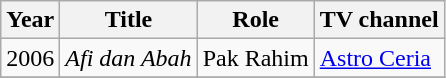<table class="wikitable">
<tr>
<th>Year</th>
<th>Title</th>
<th>Role</th>
<th>TV channel</th>
</tr>
<tr>
<td>2006</td>
<td><em>Afi dan Abah</em></td>
<td>Pak Rahim</td>
<td><a href='#'>Astro Ceria</a></td>
</tr>
<tr>
</tr>
</table>
